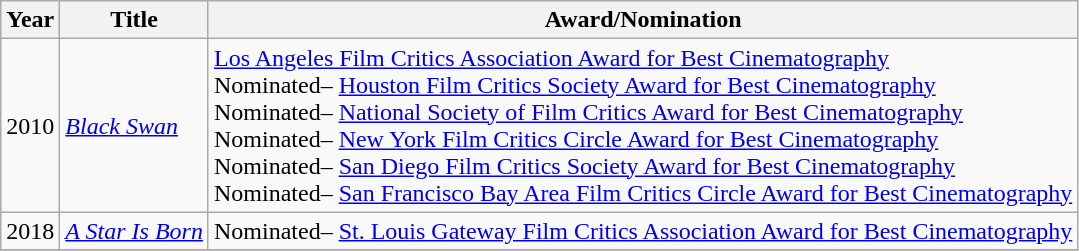<table class="wikitable">
<tr>
<th>Year</th>
<th>Title</th>
<th>Award/Nomination</th>
</tr>
<tr>
<td>2010</td>
<td><em><a href='#'>Black Swan</a></em></td>
<td><a href='#'>Los Angeles Film Critics Association Award for Best Cinematography</a><br>Nominated– <a href='#'>Houston Film Critics Society Award for Best Cinematography</a><br>Nominated– <a href='#'>National Society of Film Critics Award for Best Cinematography</a><br>Nominated– <a href='#'>New York Film Critics Circle Award for Best Cinematography</a><br>Nominated– <a href='#'>San Diego Film Critics Society Award for Best Cinematography</a><br>Nominated– <a href='#'>San Francisco Bay Area Film Critics Circle Award for Best Cinematography</a></td>
</tr>
<tr>
<td>2018</td>
<td><em><a href='#'>A Star Is Born</a></em></td>
<td>Nominated– <a href='#'>St. Louis Gateway Film Critics Association Award for Best Cinematography</a></td>
</tr>
<tr>
</tr>
</table>
